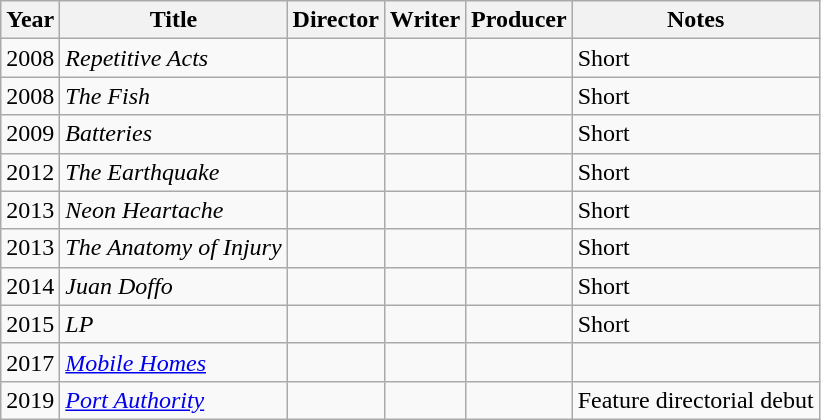<table class="wikitable sortable">
<tr>
<th>Year</th>
<th>Title</th>
<th>Director</th>
<th>Writer</th>
<th>Producer</th>
<th>Notes</th>
</tr>
<tr>
<td>2008</td>
<td><em>Repetitive Acts</em></td>
<td></td>
<td></td>
<td></td>
<td>Short</td>
</tr>
<tr>
<td>2008</td>
<td><em>The Fish</em></td>
<td></td>
<td></td>
<td></td>
<td>Short</td>
</tr>
<tr>
<td>2009</td>
<td><em>Batteries</em></td>
<td></td>
<td></td>
<td></td>
<td>Short</td>
</tr>
<tr>
<td>2012</td>
<td><em>The Earthquake</em></td>
<td></td>
<td></td>
<td></td>
<td>Short</td>
</tr>
<tr>
<td>2013</td>
<td><em>Neon Heartache</em></td>
<td></td>
<td></td>
<td></td>
<td>Short</td>
</tr>
<tr>
<td>2013</td>
<td><em>The Anatomy of Injury</em></td>
<td></td>
<td></td>
<td></td>
<td>Short</td>
</tr>
<tr>
<td>2014</td>
<td><em>Juan Doffo</em></td>
<td></td>
<td></td>
<td></td>
<td>Short</td>
</tr>
<tr>
<td>2015</td>
<td><em>LP</em></td>
<td></td>
<td></td>
<td></td>
<td>Short</td>
</tr>
<tr>
<td>2017</td>
<td><em><a href='#'>Mobile Homes</a></em></td>
<td></td>
<td></td>
<td></td>
<td></td>
</tr>
<tr>
<td>2019</td>
<td><em><a href='#'>Port Authority</a></em></td>
<td></td>
<td></td>
<td></td>
<td>Feature directorial debut</td>
</tr>
</table>
